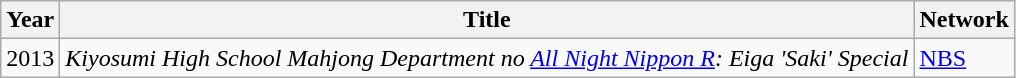<table class="wikitable">
<tr>
<th>Year</th>
<th>Title</th>
<th>Network</th>
</tr>
<tr>
<td>2013</td>
<td><em>Kiyosumi High School Mahjong Department no <a href='#'>All Night Nippon R</a>: Eiga 'Saki' Special</em></td>
<td><a href='#'>NBS</a></td>
</tr>
</table>
